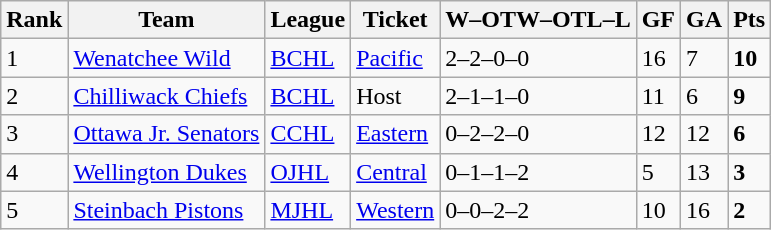<table class="wikitable">
<tr>
<th>Rank</th>
<th>Team</th>
<th>League</th>
<th>Ticket</th>
<th>W–OTW–OTL–L</th>
<th>GF</th>
<th>GA</th>
<th>Pts</th>
</tr>
<tr>
<td>1</td>
<td><a href='#'>Wenatchee Wild</a></td>
<td><a href='#'>BCHL</a></td>
<td><a href='#'>Pacific</a></td>
<td>2–2–0–0</td>
<td>16</td>
<td>7</td>
<td><strong>10</strong></td>
</tr>
<tr>
<td>2</td>
<td><a href='#'>Chilliwack Chiefs</a></td>
<td><a href='#'>BCHL</a></td>
<td>Host</td>
<td>2–1–1–0</td>
<td>11</td>
<td>6</td>
<td><strong>9</strong></td>
</tr>
<tr>
<td>3</td>
<td><a href='#'>Ottawa Jr. Senators</a></td>
<td><a href='#'>CCHL</a></td>
<td><a href='#'>Eastern</a></td>
<td>0–2–2–0</td>
<td>12</td>
<td>12</td>
<td><strong>6</strong></td>
</tr>
<tr>
<td>4</td>
<td><a href='#'>Wellington Dukes</a></td>
<td><a href='#'>OJHL</a></td>
<td><a href='#'>Central</a></td>
<td>0–1–1–2</td>
<td>5</td>
<td>13</td>
<td><strong>3</strong></td>
</tr>
<tr>
<td>5</td>
<td><a href='#'>Steinbach Pistons</a></td>
<td><a href='#'>MJHL</a></td>
<td><a href='#'>Western</a></td>
<td>0–0–2–2</td>
<td>10</td>
<td>16</td>
<td><strong>2</strong></td>
</tr>
</table>
